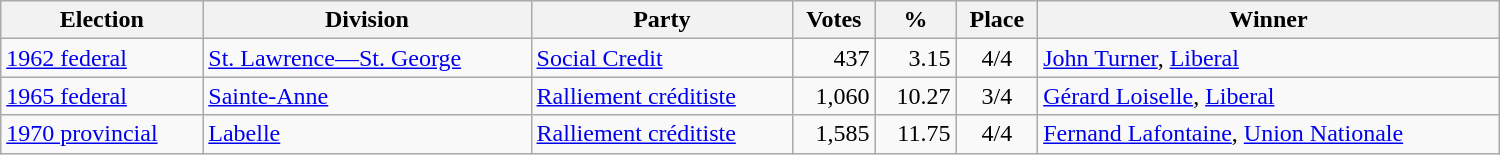<table class="wikitable" width="1000">
<tr>
<th align="left">Election</th>
<th align="left">Division</th>
<th align="left">Party</th>
<th align="right">Votes</th>
<th align="right">%</th>
<th align="center">Place</th>
<th align="center">Winner</th>
</tr>
<tr>
<td align="left"><a href='#'>1962 federal</a></td>
<td align="left"><a href='#'>St. Lawrence—St. George</a></td>
<td align="left"><a href='#'>Social Credit</a></td>
<td align="right">437</td>
<td align="right">3.15</td>
<td align="center">4/4</td>
<td align="left"><a href='#'>John Turner</a>, <a href='#'>Liberal</a></td>
</tr>
<tr>
<td align="left"><a href='#'>1965 federal</a></td>
<td align="left"><a href='#'>Sainte-Anne</a></td>
<td align="left"><a href='#'>Ralliement créditiste</a></td>
<td align="right">1,060</td>
<td align="right">10.27</td>
<td align="center">3/4</td>
<td align="left"><a href='#'>Gérard Loiselle</a>, <a href='#'>Liberal</a></td>
</tr>
<tr>
<td align="left"><a href='#'>1970 provincial</a></td>
<td align="left"><a href='#'>Labelle</a></td>
<td align="left"><a href='#'>Ralliement créditiste</a></td>
<td align="right">1,585</td>
<td align="right">11.75</td>
<td align="center">4/4</td>
<td align="left"><a href='#'>Fernand Lafontaine</a>, <a href='#'>Union Nationale</a></td>
</tr>
</table>
